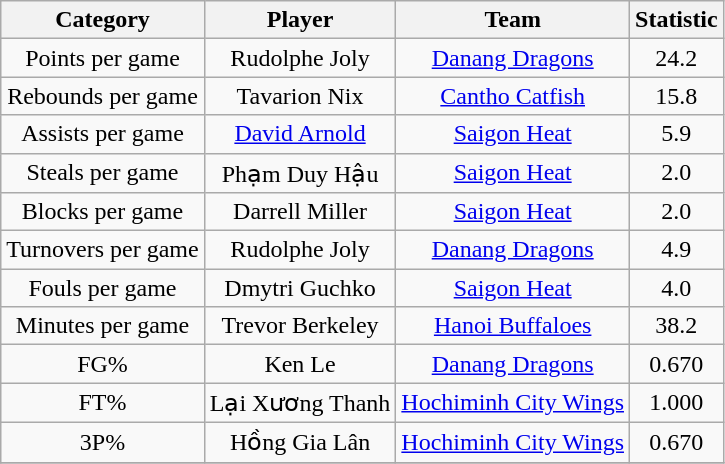<table class="wikitable" style="text-align:center">
<tr>
<th>Category</th>
<th>Player</th>
<th>Team</th>
<th>Statistic</th>
</tr>
<tr>
<td>Points per game</td>
<td>Rudolphe Joly</td>
<td><a href='#'>Danang Dragons</a></td>
<td>24.2</td>
</tr>
<tr>
<td>Rebounds per game</td>
<td>Tavarion Nix</td>
<td><a href='#'>Cantho Catfish</a></td>
<td>15.8</td>
</tr>
<tr>
<td>Assists per game</td>
<td><a href='#'>David Arnold</a></td>
<td><a href='#'>Saigon Heat</a></td>
<td>5.9</td>
</tr>
<tr>
<td>Steals per game</td>
<td>Phạm Duy Hậu</td>
<td><a href='#'>Saigon Heat</a></td>
<td>2.0</td>
</tr>
<tr>
<td>Blocks per game</td>
<td>Darrell Miller</td>
<td><a href='#'>Saigon Heat</a></td>
<td>2.0</td>
</tr>
<tr>
<td>Turnovers per game</td>
<td>Rudolphe Joly</td>
<td><a href='#'>Danang Dragons</a></td>
<td>4.9</td>
</tr>
<tr>
<td>Fouls per game</td>
<td>Dmytri Guchko</td>
<td><a href='#'>Saigon Heat</a></td>
<td>4.0</td>
</tr>
<tr>
<td>Minutes per game</td>
<td>Trevor Berkeley</td>
<td><a href='#'>Hanoi Buffaloes</a></td>
<td>38.2</td>
</tr>
<tr>
<td>FG%</td>
<td>Ken Le</td>
<td><a href='#'>Danang Dragons</a></td>
<td>0.670</td>
</tr>
<tr>
<td>FT%</td>
<td>Lại Xương Thanh</td>
<td><a href='#'>Hochiminh City Wings</a></td>
<td>1.000</td>
</tr>
<tr>
<td>3P%</td>
<td>Hồng Gia Lân</td>
<td><a href='#'>Hochiminh City Wings</a></td>
<td>0.670</td>
</tr>
<tr>
</tr>
</table>
